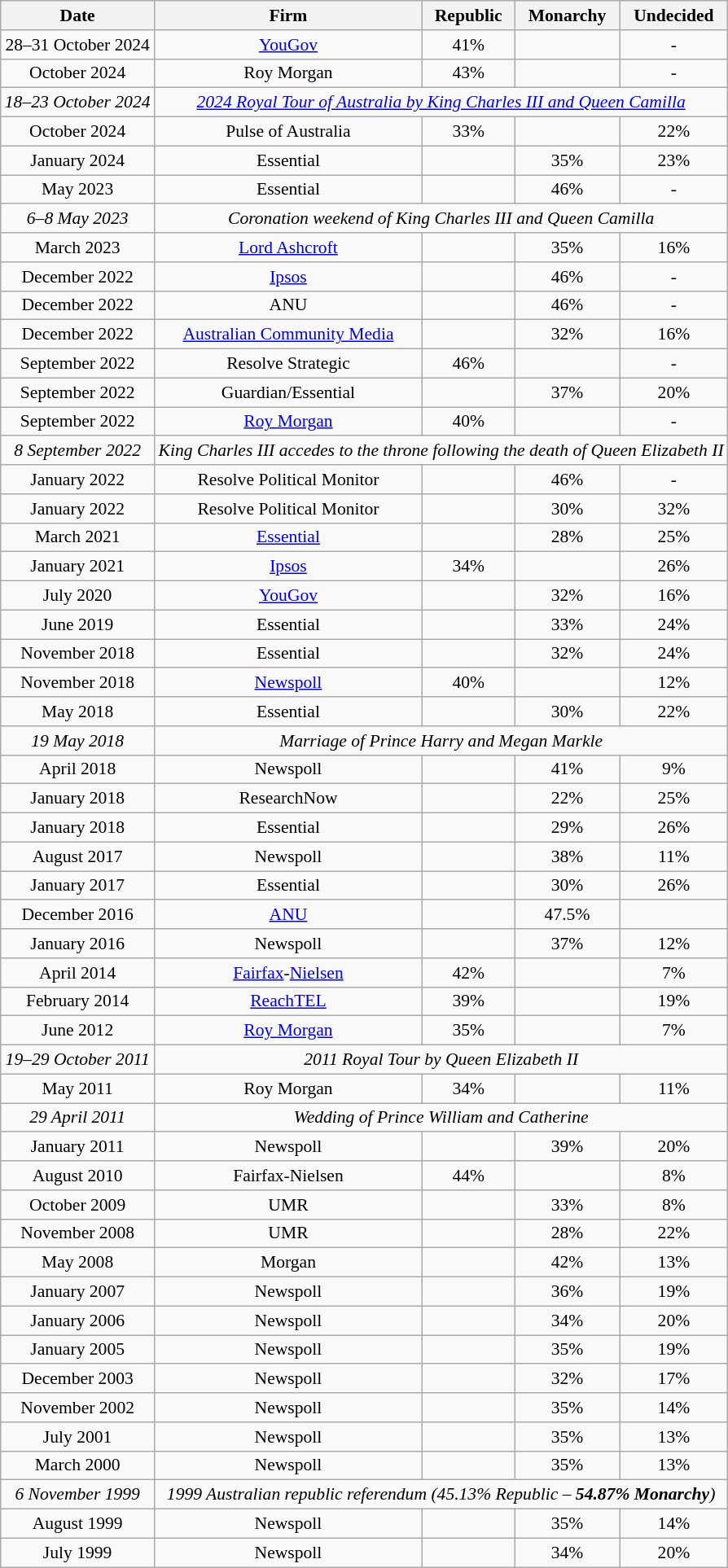<table class="wikitable small floatright" style="font-size:90%;text-align:center">
<tr>
<th>Date</th>
<th>Firm</th>
<th>Republic</th>
<th>Monarchy</th>
<th>Undecided</th>
</tr>
<tr>
<td>28–31 October 2024</td>
<td><a href='#'>YouGov</a></td>
<td>41%</td>
<td></td>
<td>-</td>
</tr>
<tr>
<td>October 2024</td>
<td>Roy Morgan</td>
<td>43%</td>
<td></td>
<td>-</td>
</tr>
<tr>
<td><em>18–23 October 2024</em></td>
<td colspan="4"><em><a href='#'>2024 Royal Tour of Australia by King Charles III and Queen Camilla</a></em></td>
</tr>
<tr>
<td>October 2024</td>
<td>Pulse of Australia</td>
<td>33%</td>
<td></td>
<td>22%</td>
</tr>
<tr>
<td>January 2024</td>
<td>Essential</td>
<td></td>
<td>35%</td>
<td>23%</td>
</tr>
<tr>
<td>May 2023</td>
<td>Essential</td>
<td></td>
<td>46%</td>
<td>-</td>
</tr>
<tr>
<td><em>6–8 May 2023</em></td>
<td colspan="4"><em>Coronation weekend of King Charles III and Queen Camilla </em></td>
</tr>
<tr>
<td>March 2023</td>
<td><a href='#'>Lord Ashcroft</a></td>
<td></td>
<td>35%</td>
<td>16%</td>
</tr>
<tr>
<td>December 2022</td>
<td><a href='#'>Ipsos</a></td>
<td></td>
<td>46%</td>
<td>-</td>
</tr>
<tr>
<td>December 2022</td>
<td>ANU</td>
<td></td>
<td>46%</td>
<td>-</td>
</tr>
<tr>
<td>December 2022</td>
<td><a href='#'>Australian Community Media</a></td>
<td></td>
<td>32%</td>
<td>16%</td>
</tr>
<tr>
<td>September 2022</td>
<td>Resolve Strategic</td>
<td>46%</td>
<td></td>
<td>-</td>
</tr>
<tr>
<td>September 2022</td>
<td>Guardian/Essential</td>
<td></td>
<td>37%</td>
<td>20%</td>
</tr>
<tr>
<td>September 2022</td>
<td><a href='#'>Roy Morgan</a></td>
<td>40%</td>
<td></td>
<td>-</td>
</tr>
<tr>
<td><em>8 September 2022</em></td>
<td colspan="4"><em>King Charles III accedes to the throne following the death of Queen Elizabeth II</em></td>
</tr>
<tr>
<td>January 2022</td>
<td>Resolve Political Monitor</td>
<td></td>
<td>46%</td>
<td>-</td>
</tr>
<tr>
<td>January 2022</td>
<td>Resolve Political Monitor</td>
<td></td>
<td>30%</td>
<td>32%</td>
</tr>
<tr>
<td>March 2021</td>
<td><a href='#'>Essential</a></td>
<td></td>
<td>28%</td>
<td>25%</td>
</tr>
<tr>
<td>January 2021</td>
<td><a href='#'>Ipsos</a></td>
<td>34%</td>
<td></td>
<td>26%</td>
</tr>
<tr>
<td>July 2020</td>
<td><a href='#'>YouGov</a></td>
<td></td>
<td>32%</td>
<td>16%</td>
</tr>
<tr>
<td>June 2019</td>
<td>Essential</td>
<td></td>
<td>33%</td>
<td>24%</td>
</tr>
<tr>
<td>November 2018</td>
<td>Essential</td>
<td></td>
<td>32%</td>
<td>24%</td>
</tr>
<tr>
<td>November 2018</td>
<td><a href='#'>Newspoll</a></td>
<td>40%</td>
<td></td>
<td>12%</td>
</tr>
<tr>
<td>May 2018</td>
<td>Essential</td>
<td></td>
<td>30%</td>
<td>22%</td>
</tr>
<tr>
<td><em>19 May 2018</em></td>
<td colspan="4"><em>Marriage of Prince Harry and Megan Markle</em></td>
</tr>
<tr>
<td>April 2018</td>
<td>Newspoll</td>
<td></td>
<td>41%</td>
<td>9%</td>
</tr>
<tr>
<td>January 2018</td>
<td>ResearchNow</td>
<td></td>
<td>22%</td>
<td>25%</td>
</tr>
<tr>
<td>January 2018</td>
<td>Essential</td>
<td></td>
<td>29%</td>
<td>26%</td>
</tr>
<tr>
<td>August 2017</td>
<td>Newspoll</td>
<td></td>
<td>38%</td>
<td>11%</td>
</tr>
<tr>
<td>January 2017</td>
<td>Essential</td>
<td></td>
<td>30%</td>
<td>26%</td>
</tr>
<tr>
<td>December 2016</td>
<td><a href='#'>ANU</a></td>
<td></td>
<td>47.5%</td>
<td></td>
</tr>
<tr>
<td>January 2016</td>
<td>Newspoll</td>
<td></td>
<td>37%</td>
<td>12%</td>
</tr>
<tr>
<td>April 2014</td>
<td><a href='#'>Fairfax</a>-<a href='#'>Nielsen</a></td>
<td>42%</td>
<td></td>
<td>7%</td>
</tr>
<tr>
<td>February 2014</td>
<td><a href='#'>ReachTEL</a></td>
<td>39%</td>
<td></td>
<td>19%</td>
</tr>
<tr>
<td>June 2012</td>
<td><a href='#'>Roy Morgan</a></td>
<td>35%</td>
<td></td>
<td>7%</td>
</tr>
<tr>
<td><em>19–29 October 2011</em></td>
<td colspan="4"><em>2011 Royal Tour by Queen Elizabeth II</em></td>
</tr>
<tr>
<td>May 2011</td>
<td>Roy Morgan</td>
<td>34%</td>
<td></td>
<td>11%</td>
</tr>
<tr>
<td><em>29 April 2011</em></td>
<td colspan="4"><em>Wedding of Prince William and Catherine</em></td>
</tr>
<tr>
<td>January 2011</td>
<td>Newspoll</td>
<td></td>
<td>39%</td>
<td>20%</td>
</tr>
<tr>
<td>August 2010</td>
<td>Fairfax-Nielsen</td>
<td>44%</td>
<td></td>
<td>8%</td>
</tr>
<tr>
<td>October 2009</td>
<td>UMR</td>
<td></td>
<td>33%</td>
<td>8%</td>
</tr>
<tr>
<td>November 2008</td>
<td>UMR</td>
<td></td>
<td>28%</td>
<td>22%</td>
</tr>
<tr>
<td>May 2008</td>
<td>Morgan</td>
<td></td>
<td>42%</td>
<td>13%</td>
</tr>
<tr>
<td>January 2007</td>
<td>Newspoll</td>
<td></td>
<td>36%</td>
<td>19%</td>
</tr>
<tr>
<td>January 2006</td>
<td>Newspoll</td>
<td></td>
<td>34%</td>
<td>20%</td>
</tr>
<tr>
<td>January 2005</td>
<td>Newspoll</td>
<td></td>
<td>35%</td>
<td>19%</td>
</tr>
<tr>
<td>December 2003</td>
<td>Newspoll</td>
<td></td>
<td>32%</td>
<td>17%</td>
</tr>
<tr>
<td>November 2002</td>
<td>Newspoll</td>
<td></td>
<td>35%</td>
<td>14%</td>
</tr>
<tr>
<td>July 2001</td>
<td>Newspoll</td>
<td></td>
<td>35%</td>
<td>13%</td>
</tr>
<tr>
<td>March 2000</td>
<td>Newspoll</td>
<td></td>
<td>35%</td>
<td>13%</td>
</tr>
<tr>
<td><em>6 November 1999</em></td>
<td colspan="4"><em>1999 Australian republic referendum (45.13% Republic – <strong>54.87% Monarchy</strong>)</em></td>
</tr>
<tr>
<td>August 1999</td>
<td>Newspoll</td>
<td></td>
<td>35%</td>
<td>14%</td>
</tr>
<tr>
<td>July 1999</td>
<td>Newspoll</td>
<td></td>
<td>34%</td>
<td>20%</td>
</tr>
</table>
